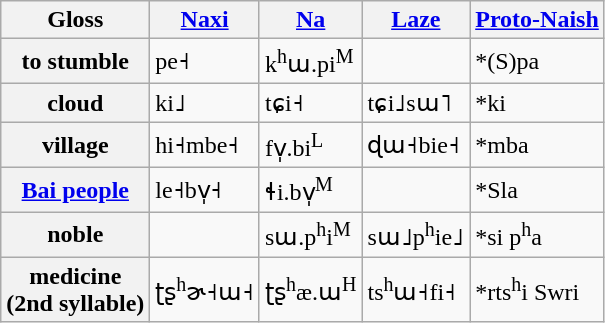<table class="wikitable">
<tr>
<th>Gloss</th>
<th><a href='#'>Naxi</a></th>
<th><a href='#'>Na</a></th>
<th><a href='#'>Laze</a></th>
<th><a href='#'>Proto-Naish</a></th>
</tr>
<tr>
<th>to stumble</th>
<td>pe˧</td>
<td>k<sup>h</sup>ɯ.pi<sup>M</sup></td>
<td></td>
<td>*(S)pa</td>
</tr>
<tr>
<th>cloud</th>
<td>ki˩</td>
<td>tɕi˧</td>
<td>tɕi˩sɯ˥</td>
<td>*ki</td>
</tr>
<tr>
<th>village</th>
<td>hi˧mbe˧</td>
<td>fv̩.bi<sup>L</sup></td>
<td>ɖɯ˧bie˧</td>
<td>*mba</td>
</tr>
<tr>
<th><a href='#'>Bai people</a></th>
<td>le˧bv̩˧</td>
<td>ɬi.bv̩<sup>M</sup></td>
<td></td>
<td>*Sla</td>
</tr>
<tr>
<th>noble</th>
<td></td>
<td>sɯ.p<sup>h</sup>i<sup>M</sup></td>
<td>sɯ˩p<sup>h</sup>ie˩</td>
<td>*si p<sup>h</sup>a</td>
</tr>
<tr>
<th>medicine <br>(2nd syllable)</th>
<td>ʈʂ<sup>h</sup>ɚ˧ɯ˧</td>
<td>ʈʂ<sup>h</sup>æ.ɯ<sup>H</sup></td>
<td>ts<sup>h</sup>ɯ˧fi˧</td>
<td>*rts<sup>h</sup>i Swri</td>
</tr>
</table>
